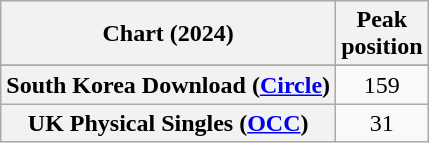<table class="wikitable sortable plainrowheaders" style="text-align:center">
<tr>
<th scope="col">Chart (2024)</th>
<th scope="col">Peak<br>position</th>
</tr>
<tr>
</tr>
<tr>
<th scope="row">South Korea Download (<a href='#'>Circle</a>)</th>
<td>159</td>
</tr>
<tr>
<th scope="row">UK Physical Singles (<a href='#'>OCC</a>)</th>
<td>31</td>
</tr>
</table>
